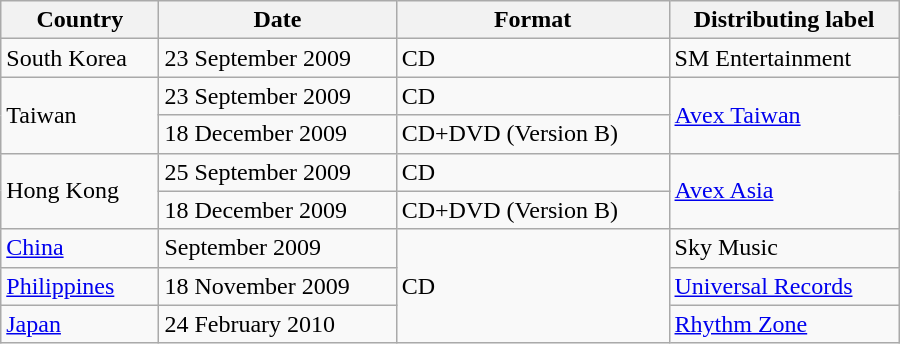<table class="wikitable" style="width:600px">
<tr>
<th>Country</th>
<th>Date</th>
<th>Format</th>
<th>Distributing label</th>
</tr>
<tr>
<td>South Korea</td>
<td>23 September 2009</td>
<td>CD</td>
<td>SM Entertainment</td>
</tr>
<tr>
<td rowspan=2>Taiwan</td>
<td>23 September 2009</td>
<td>CD</td>
<td rowspan=2><a href='#'>Avex Taiwan</a></td>
</tr>
<tr>
<td>18 December 2009</td>
<td>CD+DVD (Version B)</td>
</tr>
<tr>
<td rowspan=2>Hong Kong</td>
<td>25 September 2009</td>
<td>CD</td>
<td rowspan=2><a href='#'>Avex Asia</a></td>
</tr>
<tr>
<td>18 December 2009</td>
<td>CD+DVD (Version B)</td>
</tr>
<tr>
<td><a href='#'>China</a></td>
<td>September 2009</td>
<td rowspan=3>CD</td>
<td>Sky Music</td>
</tr>
<tr>
<td><a href='#'>Philippines</a></td>
<td>18 November 2009</td>
<td><a href='#'>Universal Records</a></td>
</tr>
<tr>
<td><a href='#'>Japan</a></td>
<td>24 February 2010</td>
<td><a href='#'>Rhythm Zone</a></td>
</tr>
</table>
